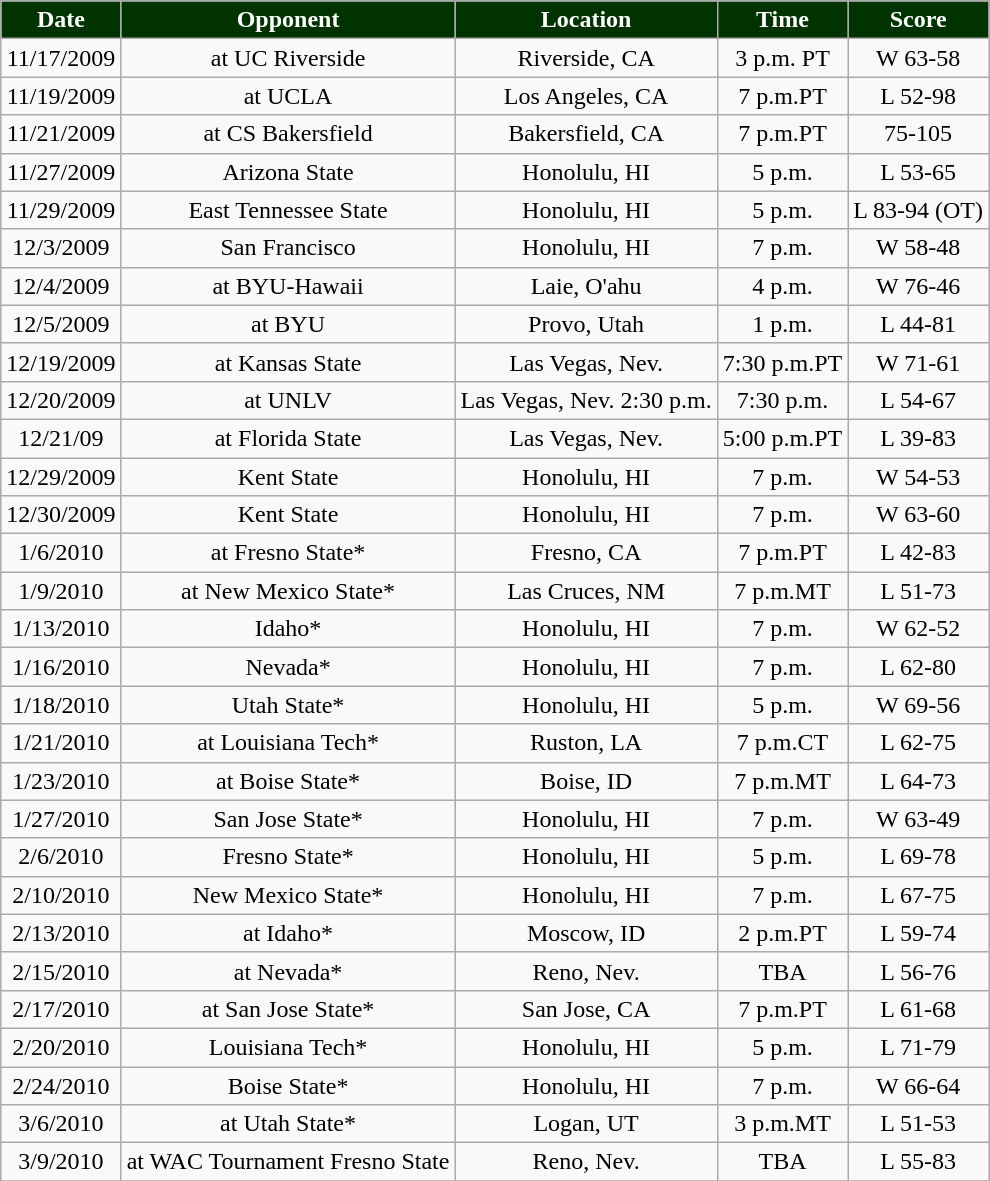<table class="wikitable" style="text-align:center">
<tr>
<th style="background:#030;color:#FFFFFF;">Date</th>
<th style="background:#030;color:#FFFFFF;">Opponent</th>
<th style="background:#030;color:#FFFFFF;">Location</th>
<th style="background:#030;color:#FFFFFF;">Time</th>
<th style="background:#030;color:#FFFFFF;">Score</th>
</tr>
<tr>
<td>11/17/2009</td>
<td>at UC Riverside</td>
<td>Riverside, CA</td>
<td>3 p.m. PT</td>
<td>W 63-58</td>
</tr>
<tr>
<td>11/19/2009</td>
<td>at UCLA</td>
<td>Los Angeles, CA</td>
<td>7 p.m.PT</td>
<td>L 52-98</td>
</tr>
<tr>
<td>11/21/2009</td>
<td>at CS Bakersfield</td>
<td>Bakersfield, CA</td>
<td>7 p.m.PT</td>
<td>75-105</td>
</tr>
<tr>
<td>11/27/2009</td>
<td>Arizona State</td>
<td>Honolulu, HI</td>
<td>5 p.m.</td>
<td>L 53-65</td>
</tr>
<tr>
<td>11/29/2009</td>
<td>East Tennessee State</td>
<td>Honolulu, HI</td>
<td>5 p.m.</td>
<td>L 83-94 (OT)</td>
</tr>
<tr>
<td>12/3/2009</td>
<td>San Francisco</td>
<td>Honolulu, HI</td>
<td>7 p.m.</td>
<td>W 58-48</td>
</tr>
<tr>
<td>12/4/2009</td>
<td>at BYU-Hawaii</td>
<td>Laie, O'ahu</td>
<td>4 p.m.</td>
<td>W 76-46</td>
</tr>
<tr>
<td>12/5/2009</td>
<td>at BYU</td>
<td>Provo, Utah</td>
<td>1 p.m.</td>
<td>L 44-81</td>
</tr>
<tr>
<td>12/19/2009</td>
<td>at Kansas State</td>
<td>Las Vegas, Nev.</td>
<td>7:30 p.m.PT</td>
<td>W 71-61</td>
</tr>
<tr>
<td>12/20/2009</td>
<td>at UNLV</td>
<td>Las Vegas, Nev.	2:30 p.m.</td>
<td>7:30 p.m.</td>
<td>L 54-67</td>
</tr>
<tr>
<td>12/21/09</td>
<td>at Florida State</td>
<td>Las Vegas, Nev.</td>
<td>5:00 p.m.PT</td>
<td>L 39-83</td>
</tr>
<tr>
<td>12/29/2009</td>
<td>Kent State</td>
<td>Honolulu, HI</td>
<td>7 p.m.</td>
<td>W 54-53</td>
</tr>
<tr>
<td>12/30/2009</td>
<td>Kent State</td>
<td>Honolulu, HI</td>
<td>7 p.m.</td>
<td>W 63-60</td>
</tr>
<tr>
<td>1/6/2010</td>
<td>at Fresno State*</td>
<td>Fresno, CA</td>
<td>7 p.m.PT</td>
<td>L 42-83</td>
</tr>
<tr>
<td>1/9/2010</td>
<td>at New Mexico State*</td>
<td>Las Cruces, NM</td>
<td>7 p.m.MT</td>
<td>L 51-73</td>
</tr>
<tr>
<td>1/13/2010</td>
<td>Idaho*</td>
<td>Honolulu, HI</td>
<td>7 p.m.</td>
<td>W 62-52</td>
</tr>
<tr>
<td>1/16/2010</td>
<td>Nevada*</td>
<td>Honolulu, HI</td>
<td>7 p.m.</td>
<td>L 62-80</td>
</tr>
<tr>
<td>1/18/2010</td>
<td>Utah State*</td>
<td>Honolulu, HI</td>
<td>5 p.m.</td>
<td>W 69-56</td>
</tr>
<tr>
<td>1/21/2010</td>
<td>at Louisiana Tech*</td>
<td>Ruston, LA</td>
<td>7 p.m.CT</td>
<td>L 62-75</td>
</tr>
<tr>
<td>1/23/2010</td>
<td>at Boise State*</td>
<td>Boise, ID</td>
<td>7 p.m.MT</td>
<td>L 64-73</td>
</tr>
<tr>
<td>1/27/2010</td>
<td>San Jose State*</td>
<td>Honolulu, HI</td>
<td>7 p.m.</td>
<td>W 63-49</td>
</tr>
<tr>
<td>2/6/2010</td>
<td>Fresno State*</td>
<td>Honolulu, HI</td>
<td>5 p.m.</td>
<td>L 69-78</td>
</tr>
<tr>
<td>2/10/2010</td>
<td>New Mexico State*</td>
<td>Honolulu, HI</td>
<td>7 p.m.</td>
<td>L 67-75</td>
</tr>
<tr>
<td>2/13/2010</td>
<td>at Idaho*</td>
<td>Moscow, ID</td>
<td>2 p.m.PT</td>
<td>L 59-74</td>
</tr>
<tr>
<td>2/15/2010</td>
<td>at Nevada*</td>
<td>Reno, Nev.</td>
<td>TBA</td>
<td>L 56-76</td>
</tr>
<tr>
<td>2/17/2010</td>
<td>at San Jose State*</td>
<td>San Jose, CA</td>
<td>7 p.m.PT</td>
<td>L 61-68</td>
</tr>
<tr>
<td>2/20/2010</td>
<td>Louisiana Tech*</td>
<td>Honolulu, HI</td>
<td>5 p.m.</td>
<td>L 71-79</td>
</tr>
<tr>
<td>2/24/2010</td>
<td>Boise State*</td>
<td>Honolulu, HI</td>
<td>7 p.m.</td>
<td>W 66-64</td>
</tr>
<tr>
<td>3/6/2010</td>
<td>at Utah State*</td>
<td>Logan, UT</td>
<td>3 p.m.MT</td>
<td>L 51-53</td>
</tr>
<tr>
<td>3/9/2010</td>
<td>at WAC Tournament	Fresno State</td>
<td>Reno, Nev.</td>
<td>TBA</td>
<td>L 55-83</td>
</tr>
<tr>
</tr>
</table>
